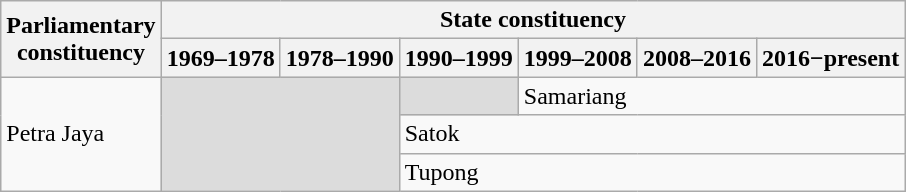<table class="wikitable">
<tr>
<th rowspan="2">Parliamentary<br>constituency</th>
<th colspan="6">State constituency</th>
</tr>
<tr>
<th>1969–1978</th>
<th>1978–1990</th>
<th>1990–1999</th>
<th>1999–2008</th>
<th>2008–2016</th>
<th>2016−present</th>
</tr>
<tr>
<td rowspan="3">Petra Jaya</td>
<td colspan="2" rowspan="3" bgcolor="dcdcdc"></td>
<td bgcolor="dcdcdc"></td>
<td colspan="3">Samariang</td>
</tr>
<tr>
<td colspan="4">Satok</td>
</tr>
<tr>
<td colspan="4">Tupong</td>
</tr>
</table>
